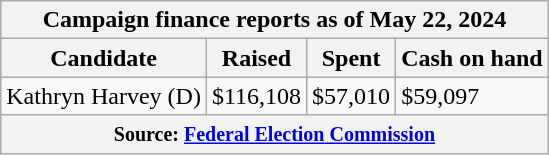<table class="wikitable sortable">
<tr>
<th colspan=4>Campaign finance reports as of May 22, 2024</th>
</tr>
<tr style="text-align:center;">
<th>Candidate</th>
<th>Raised</th>
<th>Spent</th>
<th>Cash on hand</th>
</tr>
<tr>
<td>Kathryn Harvey (D)</td>
<td>$116,108</td>
<td>$57,010</td>
<td>$59,097</td>
</tr>
<tr>
<th colspan="4"><small>Source: <a href='#'>Federal Election Commission</a></small></th>
</tr>
</table>
